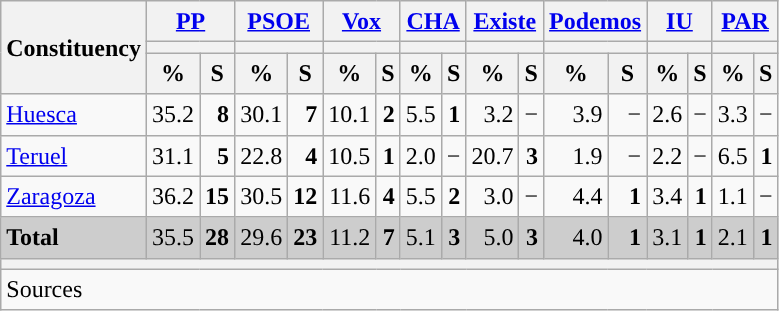<table class="wikitable sortable" style="text-align:right; line-height:20px;">
<tr>
<th rowspan="3">Constituency</th>
<th colspan="2" width="30px" class="unsortable"><a href='#'>PP</a></th>
<th colspan="2" width="30px" class="unsortable"><a href='#'>PSOE</a></th>
<th colspan="2" width="30px" class="unsortable"><a href='#'>Vox</a></th>
<th colspan="2" width="30px" class="unsortable"><a href='#'>CHA</a></th>
<th colspan="2" width="30px" class="unsortable"><a href='#'>Existe</a></th>
<th colspan="2" width="30px" class="unsortable"><a href='#'>Podemos</a></th>
<th colspan="2" width="30px" class="unsortable"><a href='#'>IU</a></th>
<th colspan="2" width="30px" class="unsortable"><a href='#'>PAR</a></th>
</tr>
<tr>
<th colspan="2" style="background:"></th>
<th colspan="2" style="background:"></th>
<th colspan="2" style="background:"></th>
<th colspan="2" style="background:"></th>
<th colspan="2" style="background:"></th>
<th colspan="2" style="background:"></th>
<th colspan="2" style="background:"></th>
<th colspan="2" style="background:"></th>
</tr>
<tr>
<th data-sort-type="number">%</th>
<th data-sort-type="number">S</th>
<th data-sort-type="number">%</th>
<th data-sort-type="number">S</th>
<th data-sort-type="number">%</th>
<th data-sort-type="number">S</th>
<th data-sort-type="number">%</th>
<th data-sort-type="number">S</th>
<th data-sort-type="number">%</th>
<th data-sort-type="number">S</th>
<th data-sort-type="number">%</th>
<th data-sort-type="number">S</th>
<th data-sort-type="number">%</th>
<th data-sort-type="number">S</th>
<th data-sort-type="number">%</th>
<th data-sort-type="number">S</th>
</tr>
<tr>
<td align="left"><a href='#'>Huesca</a></td>
<td style="background:">35.2</td>
<td><strong>8</strong></td>
<td>30.1</td>
<td><strong>7</strong></td>
<td>10.1</td>
<td><strong>2</strong></td>
<td>5.5</td>
<td><strong>1</strong></td>
<td>3.2</td>
<td>−</td>
<td>3.9</td>
<td>−</td>
<td>2.6</td>
<td>−</td>
<td>3.3</td>
<td>−</td>
</tr>
<tr>
<td align="left"><a href='#'>Teruel</a></td>
<td style="background:">31.1</td>
<td><strong>5</strong></td>
<td>22.8</td>
<td><strong>4</strong></td>
<td>10.5</td>
<td><strong>1</strong></td>
<td>2.0</td>
<td>−</td>
<td>20.7</td>
<td><strong>3</strong></td>
<td>1.9</td>
<td>−</td>
<td>2.2</td>
<td>−</td>
<td>6.5</td>
<td><strong>1</strong></td>
</tr>
<tr>
<td align="left"><a href='#'>Zaragoza</a></td>
<td style="background:">36.2</td>
<td><strong>15</strong></td>
<td>30.5</td>
<td><strong>12</strong></td>
<td>11.6</td>
<td><strong>4</strong></td>
<td>5.5</td>
<td><strong>2</strong></td>
<td>3.0</td>
<td>−</td>
<td>4.4</td>
<td><strong>1</strong></td>
<td>3.4</td>
<td><strong>1</strong></td>
<td>1.1</td>
<td>−</td>
</tr>
<tr style="background:#CDCDCD;">
<td align="left"><strong>Total</strong></td>
<td style="background:">35.5</td>
<td><strong>28</strong></td>
<td>29.6</td>
<td><strong>23</strong></td>
<td>11.2</td>
<td><strong>7</strong></td>
<td>5.1</td>
<td><strong>3</strong></td>
<td>5.0</td>
<td><strong>3</strong></td>
<td>4.0</td>
<td><strong>1</strong></td>
<td>3.1</td>
<td><strong>1</strong></td>
<td>2.1</td>
<td><strong>1</strong></td>
</tr>
<tr>
<th colspan="17"></th>
</tr>
<tr>
<th style="text-align:left; font-weight:normal; background:#F9F9F9" colspan="17">Sources</th>
</tr>
</table>
